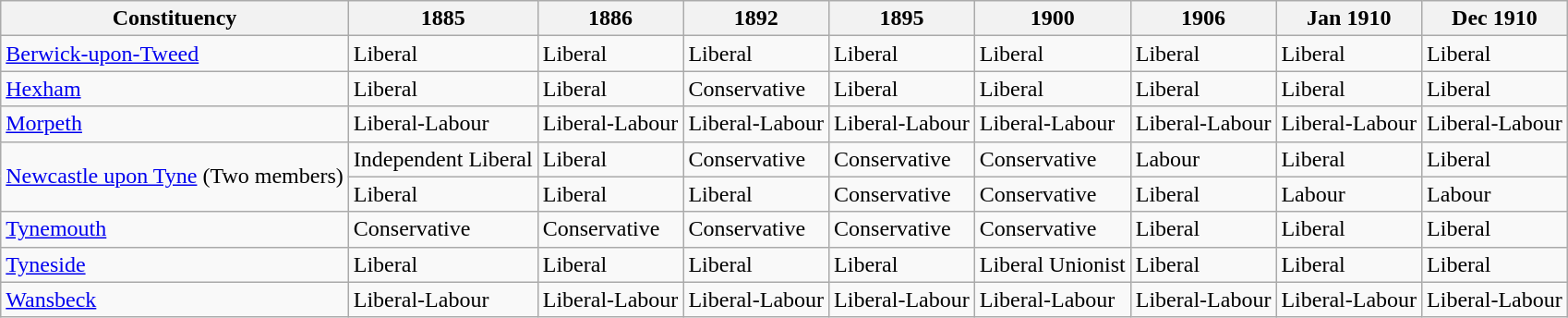<table class="wikitable sortable">
<tr>
<th>Constituency</th>
<th>1885</th>
<th>1886</th>
<th>1892</th>
<th>1895</th>
<th>1900</th>
<th>1906</th>
<th>Jan 1910</th>
<th>Dec 1910</th>
</tr>
<tr>
<td><a href='#'>Berwick-upon-Tweed</a></td>
<td bgcolor=>Liberal</td>
<td bgcolor=>Liberal</td>
<td bgcolor=>Liberal</td>
<td bgcolor=>Liberal</td>
<td bgcolor=>Liberal</td>
<td bgcolor=>Liberal</td>
<td bgcolor=>Liberal</td>
<td bgcolor=>Liberal</td>
</tr>
<tr>
<td><a href='#'>Hexham</a></td>
<td bgcolor=>Liberal</td>
<td bgcolor=>Liberal</td>
<td bgcolor=>Conservative</td>
<td bgcolor=>Liberal</td>
<td bgcolor=>Liberal</td>
<td bgcolor=>Liberal</td>
<td bgcolor=>Liberal</td>
<td bgcolor=>Liberal</td>
</tr>
<tr>
<td><a href='#'>Morpeth</a></td>
<td bgcolor=>Liberal-Labour</td>
<td bgcolor=>Liberal-Labour</td>
<td bgcolor=>Liberal-Labour</td>
<td bgcolor=>Liberal-Labour</td>
<td bgcolor=>Liberal-Labour</td>
<td bgcolor=>Liberal-Labour</td>
<td bgcolor=>Liberal-Labour</td>
<td bgcolor=>Liberal-Labour</td>
</tr>
<tr>
<td rowspan="2"><a href='#'>Newcastle upon Tyne</a> (Two members)</td>
<td bgcolor=>Independent Liberal</td>
<td bgcolor=>Liberal</td>
<td bgcolor=>Conservative</td>
<td bgcolor=>Conservative</td>
<td bgcolor=>Conservative</td>
<td bgcolor=>Labour</td>
<td bgcolor=>Liberal</td>
<td bgcolor=>Liberal</td>
</tr>
<tr>
<td bgcolor=>Liberal</td>
<td bgcolor=>Liberal</td>
<td bgcolor=>Liberal</td>
<td bgcolor=>Conservative</td>
<td bgcolor=>Conservative</td>
<td bgcolor=>Liberal</td>
<td bgcolor=>Labour</td>
<td bgcolor=>Labour</td>
</tr>
<tr>
<td><a href='#'>Tynemouth</a></td>
<td bgcolor=>Conservative</td>
<td bgcolor=>Conservative</td>
<td bgcolor=>Conservative</td>
<td bgcolor=>Conservative</td>
<td bgcolor=>Conservative</td>
<td bgcolor=>Liberal</td>
<td bgcolor=>Liberal</td>
<td bgcolor=>Liberal</td>
</tr>
<tr>
<td><a href='#'>Tyneside</a></td>
<td bgcolor=>Liberal</td>
<td bgcolor=>Liberal</td>
<td bgcolor=>Liberal</td>
<td bgcolor=>Liberal</td>
<td bgcolor=>Liberal Unionist</td>
<td bgcolor=>Liberal</td>
<td bgcolor=>Liberal</td>
<td bgcolor=>Liberal</td>
</tr>
<tr>
<td><a href='#'>Wansbeck</a></td>
<td bgcolor=>Liberal-Labour</td>
<td bgcolor=>Liberal-Labour</td>
<td bgcolor=>Liberal-Labour</td>
<td bgcolor=>Liberal-Labour</td>
<td bgcolor=>Liberal-Labour</td>
<td bgcolor=>Liberal-Labour</td>
<td bgcolor=>Liberal-Labour</td>
<td bgcolor=>Liberal-Labour</td>
</tr>
</table>
